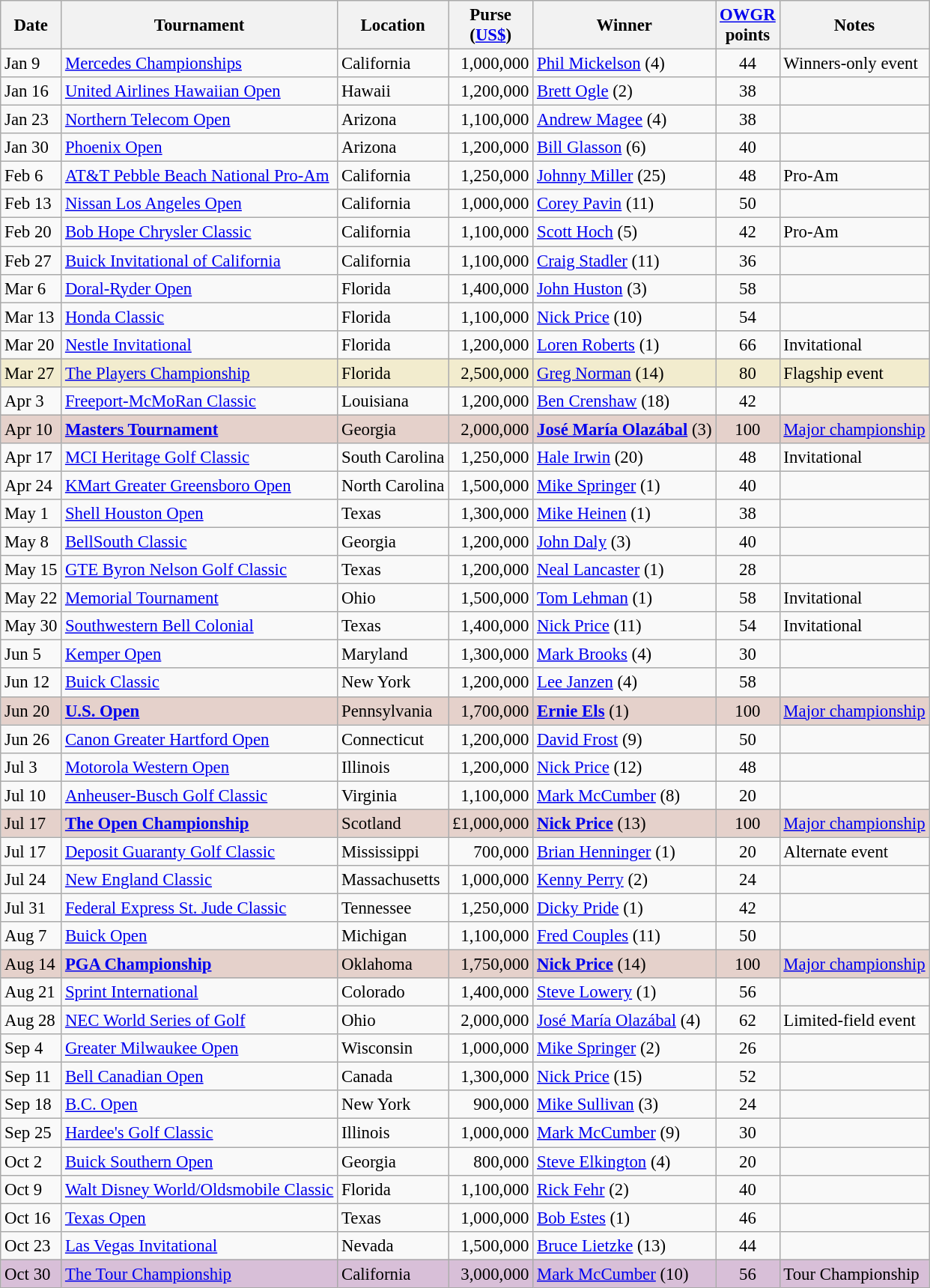<table class="wikitable" style="font-size:95%">
<tr>
<th>Date</th>
<th>Tournament</th>
<th>Location</th>
<th>Purse<br>(<a href='#'>US$</a>)</th>
<th>Winner</th>
<th><a href='#'>OWGR</a><br>points</th>
<th>Notes</th>
</tr>
<tr>
<td>Jan 9</td>
<td><a href='#'>Mercedes Championships</a></td>
<td>California</td>
<td align=right>1,000,000</td>
<td> <a href='#'>Phil Mickelson</a> (4)</td>
<td align=center>44</td>
<td>Winners-only event</td>
</tr>
<tr>
<td>Jan 16</td>
<td><a href='#'>United Airlines Hawaiian Open</a></td>
<td>Hawaii</td>
<td align=right>1,200,000</td>
<td> <a href='#'>Brett Ogle</a> (2)</td>
<td align=center>38</td>
<td></td>
</tr>
<tr>
<td>Jan 23</td>
<td><a href='#'>Northern Telecom Open</a></td>
<td>Arizona</td>
<td align=right>1,100,000</td>
<td> <a href='#'>Andrew Magee</a> (4)</td>
<td align=center>38</td>
<td></td>
</tr>
<tr>
<td>Jan 30</td>
<td><a href='#'>Phoenix Open</a></td>
<td>Arizona</td>
<td align=right>1,200,000</td>
<td> <a href='#'>Bill Glasson</a> (6)</td>
<td align=center>40</td>
<td></td>
</tr>
<tr>
<td>Feb 6</td>
<td><a href='#'>AT&T Pebble Beach National Pro-Am</a></td>
<td>California</td>
<td align=right>1,250,000</td>
<td> <a href='#'>Johnny Miller</a> (25)</td>
<td align=center>48</td>
<td>Pro-Am</td>
</tr>
<tr>
<td>Feb 13</td>
<td><a href='#'>Nissan Los Angeles Open</a></td>
<td>California</td>
<td align=right>1,000,000</td>
<td> <a href='#'>Corey Pavin</a> (11)</td>
<td align=center>50</td>
<td></td>
</tr>
<tr>
<td>Feb 20</td>
<td><a href='#'>Bob Hope Chrysler Classic</a></td>
<td>California</td>
<td align=right>1,100,000</td>
<td> <a href='#'>Scott Hoch</a> (5)</td>
<td align=center>42</td>
<td>Pro-Am</td>
</tr>
<tr>
<td>Feb 27</td>
<td><a href='#'>Buick Invitational of California</a></td>
<td>California</td>
<td align=right>1,100,000</td>
<td> <a href='#'>Craig Stadler</a> (11)</td>
<td align=center>36</td>
<td></td>
</tr>
<tr>
<td>Mar 6</td>
<td><a href='#'>Doral-Ryder Open</a></td>
<td>Florida</td>
<td align=right>1,400,000</td>
<td> <a href='#'>John Huston</a> (3)</td>
<td align=center>58</td>
<td></td>
</tr>
<tr>
<td>Mar 13</td>
<td><a href='#'>Honda Classic</a></td>
<td>Florida</td>
<td align=right>1,100,000</td>
<td> <a href='#'>Nick Price</a> (10)</td>
<td align=center>54</td>
<td></td>
</tr>
<tr>
<td>Mar 20</td>
<td><a href='#'>Nestle Invitational</a></td>
<td>Florida</td>
<td align=right>1,200,000</td>
<td> <a href='#'>Loren Roberts</a> (1)</td>
<td align=center>66</td>
<td>Invitational</td>
</tr>
<tr style="background:#f2ecce;">
<td>Mar 27</td>
<td><a href='#'>The Players Championship</a></td>
<td>Florida</td>
<td align=right>2,500,000</td>
<td> <a href='#'>Greg Norman</a> (14)</td>
<td align=center>80</td>
<td>Flagship event</td>
</tr>
<tr>
<td>Apr 3</td>
<td><a href='#'>Freeport-McMoRan Classic</a></td>
<td>Louisiana</td>
<td align=right>1,200,000</td>
<td> <a href='#'>Ben Crenshaw</a> (18)</td>
<td align=center>42</td>
<td></td>
</tr>
<tr style="background:#e5d1cb;">
<td>Apr 10</td>
<td><strong><a href='#'>Masters Tournament</a></strong></td>
<td>Georgia</td>
<td align=right>2,000,000</td>
<td> <strong><a href='#'>José María Olazábal</a></strong> (3)</td>
<td align=center>100</td>
<td><a href='#'>Major championship</a></td>
</tr>
<tr>
<td>Apr 17</td>
<td><a href='#'>MCI Heritage Golf Classic</a></td>
<td>South Carolina</td>
<td align=right>1,250,000</td>
<td> <a href='#'>Hale Irwin</a> (20)</td>
<td align=center>48</td>
<td>Invitational</td>
</tr>
<tr>
<td>Apr 24</td>
<td><a href='#'>KMart Greater Greensboro Open</a></td>
<td>North Carolina</td>
<td align=right>1,500,000</td>
<td> <a href='#'>Mike Springer</a> (1)</td>
<td align=center>40</td>
<td></td>
</tr>
<tr>
<td>May 1</td>
<td><a href='#'>Shell Houston Open</a></td>
<td>Texas</td>
<td align=right>1,300,000</td>
<td> <a href='#'>Mike Heinen</a> (1)</td>
<td align=center>38</td>
<td></td>
</tr>
<tr>
<td>May 8</td>
<td><a href='#'>BellSouth Classic</a></td>
<td>Georgia</td>
<td align=right>1,200,000</td>
<td> <a href='#'>John Daly</a> (3)</td>
<td align=center>40</td>
<td></td>
</tr>
<tr>
<td>May 15</td>
<td><a href='#'>GTE Byron Nelson Golf Classic</a></td>
<td>Texas</td>
<td align=right>1,200,000</td>
<td> <a href='#'>Neal Lancaster</a> (1)</td>
<td align=center>28</td>
<td></td>
</tr>
<tr>
<td>May 22</td>
<td><a href='#'>Memorial Tournament</a></td>
<td>Ohio</td>
<td align=right>1,500,000</td>
<td> <a href='#'>Tom Lehman</a> (1)</td>
<td align=center>58</td>
<td>Invitational</td>
</tr>
<tr>
<td>May 30</td>
<td><a href='#'>Southwestern Bell Colonial</a></td>
<td>Texas</td>
<td align=right>1,400,000</td>
<td> <a href='#'>Nick Price</a> (11)</td>
<td align=center>54</td>
<td>Invitational</td>
</tr>
<tr>
<td>Jun 5</td>
<td><a href='#'>Kemper Open</a></td>
<td>Maryland</td>
<td align=right>1,300,000</td>
<td> <a href='#'>Mark Brooks</a> (4)</td>
<td align=center>30</td>
<td></td>
</tr>
<tr>
<td>Jun 12</td>
<td><a href='#'>Buick Classic</a></td>
<td>New York</td>
<td align=right>1,200,000</td>
<td> <a href='#'>Lee Janzen</a> (4)</td>
<td align=center>58</td>
<td></td>
</tr>
<tr style="background:#e5d1cb;">
<td>Jun 20</td>
<td><strong><a href='#'>U.S. Open</a></strong></td>
<td>Pennsylvania</td>
<td align=right>1,700,000</td>
<td> <strong><a href='#'>Ernie Els</a></strong> (1)</td>
<td align=center>100</td>
<td><a href='#'>Major championship</a></td>
</tr>
<tr>
<td>Jun 26</td>
<td><a href='#'>Canon Greater Hartford Open</a></td>
<td>Connecticut</td>
<td align=right>1,200,000</td>
<td> <a href='#'>David Frost</a> (9)</td>
<td align=center>50</td>
<td></td>
</tr>
<tr>
<td>Jul 3</td>
<td><a href='#'>Motorola Western Open</a></td>
<td>Illinois</td>
<td align=right>1,200,000</td>
<td> <a href='#'>Nick Price</a> (12)</td>
<td align=center>48</td>
<td></td>
</tr>
<tr>
<td>Jul 10</td>
<td><a href='#'>Anheuser-Busch Golf Classic</a></td>
<td>Virginia</td>
<td align=right>1,100,000</td>
<td> <a href='#'>Mark McCumber</a> (8)</td>
<td align=center>20</td>
<td></td>
</tr>
<tr style="background:#e5d1cb;">
<td>Jul 17</td>
<td><strong><a href='#'>The Open Championship</a></strong></td>
<td>Scotland</td>
<td align=right>£1,000,000</td>
<td> <strong><a href='#'>Nick Price</a></strong> (13)</td>
<td align=center>100</td>
<td><a href='#'>Major championship</a></td>
</tr>
<tr>
<td>Jul 17</td>
<td><a href='#'>Deposit Guaranty Golf Classic</a></td>
<td>Mississippi</td>
<td align=right>700,000</td>
<td> <a href='#'>Brian Henninger</a> (1)</td>
<td align=center>20</td>
<td>Alternate event</td>
</tr>
<tr>
<td>Jul 24</td>
<td><a href='#'>New England Classic</a></td>
<td>Massachusetts</td>
<td align=right>1,000,000</td>
<td> <a href='#'>Kenny Perry</a> (2)</td>
<td align=center>24</td>
<td></td>
</tr>
<tr>
<td>Jul 31</td>
<td><a href='#'>Federal Express St. Jude Classic</a></td>
<td>Tennessee</td>
<td align=right>1,250,000</td>
<td> <a href='#'>Dicky Pride</a> (1)</td>
<td align=center>42</td>
<td></td>
</tr>
<tr>
<td>Aug 7</td>
<td><a href='#'>Buick Open</a></td>
<td>Michigan</td>
<td align=right>1,100,000</td>
<td> <a href='#'>Fred Couples</a> (11)</td>
<td align=center>50</td>
<td></td>
</tr>
<tr style="background:#e5d1cb;">
<td>Aug 14</td>
<td><strong><a href='#'>PGA Championship</a></strong></td>
<td>Oklahoma</td>
<td align=right>1,750,000</td>
<td> <strong><a href='#'>Nick Price</a></strong> (14)</td>
<td align=center>100</td>
<td><a href='#'>Major championship</a></td>
</tr>
<tr>
<td>Aug 21</td>
<td><a href='#'>Sprint International</a></td>
<td>Colorado</td>
<td align=right>1,400,000</td>
<td> <a href='#'>Steve Lowery</a> (1)</td>
<td align=center>56</td>
<td></td>
</tr>
<tr>
<td>Aug 28</td>
<td><a href='#'>NEC World Series of Golf</a></td>
<td>Ohio</td>
<td align=right>2,000,000</td>
<td> <a href='#'>José María Olazábal</a> (4)</td>
<td align=center>62</td>
<td>Limited-field event</td>
</tr>
<tr>
<td>Sep 4</td>
<td><a href='#'>Greater Milwaukee Open</a></td>
<td>Wisconsin</td>
<td align=right>1,000,000</td>
<td> <a href='#'>Mike Springer</a> (2)</td>
<td align=center>26</td>
<td></td>
</tr>
<tr>
<td>Sep 11</td>
<td><a href='#'>Bell Canadian Open</a></td>
<td>Canada</td>
<td align=right>1,300,000</td>
<td> <a href='#'>Nick Price</a> (15)</td>
<td align=center>52</td>
<td></td>
</tr>
<tr>
<td>Sep 18</td>
<td><a href='#'>B.C. Open</a></td>
<td>New York</td>
<td align=right>900,000</td>
<td> <a href='#'>Mike Sullivan</a> (3)</td>
<td align=center>24</td>
<td></td>
</tr>
<tr>
<td>Sep 25</td>
<td><a href='#'>Hardee's Golf Classic</a></td>
<td>Illinois</td>
<td align=right>1,000,000</td>
<td> <a href='#'>Mark McCumber</a> (9)</td>
<td align=center>30</td>
<td></td>
</tr>
<tr>
<td>Oct 2</td>
<td><a href='#'>Buick Southern Open</a></td>
<td>Georgia</td>
<td align=right>800,000</td>
<td> <a href='#'>Steve Elkington</a> (4)</td>
<td align=center>20</td>
<td></td>
</tr>
<tr>
<td>Oct 9</td>
<td><a href='#'>Walt Disney World/Oldsmobile Classic</a></td>
<td>Florida</td>
<td align=right>1,100,000</td>
<td> <a href='#'>Rick Fehr</a> (2)</td>
<td align=center>40</td>
<td></td>
</tr>
<tr>
<td>Oct 16</td>
<td><a href='#'>Texas Open</a></td>
<td>Texas</td>
<td align=right>1,000,000</td>
<td> <a href='#'>Bob Estes</a> (1)</td>
<td align=center>46</td>
<td></td>
</tr>
<tr>
<td>Oct 23</td>
<td><a href='#'>Las Vegas Invitational</a></td>
<td>Nevada</td>
<td align=right>1,500,000</td>
<td> <a href='#'>Bruce Lietzke</a> (13)</td>
<td align=center>44</td>
<td></td>
</tr>
<tr style="background:thistle;">
<td>Oct 30</td>
<td><a href='#'>The Tour Championship</a></td>
<td>California</td>
<td align=right>3,000,000</td>
<td> <a href='#'>Mark McCumber</a> (10)</td>
<td align=center>56</td>
<td>Tour Championship</td>
</tr>
</table>
